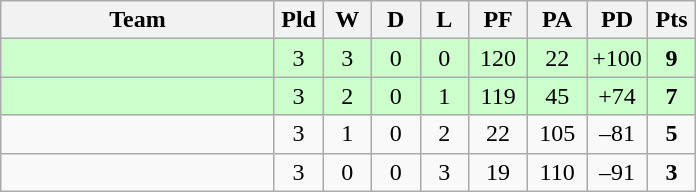<table class="wikitable" style="text-align:center;">
<tr>
<th width=175>Team</th>
<th width=25 abbr="Played">Pld</th>
<th width=25 abbr="Won">W</th>
<th width=25 abbr="Drawn">D</th>
<th width=25 abbr="Lost">L</th>
<th width=32 abbr="Points for">PF</th>
<th width=32 abbr="Points against">PA</th>
<th width=32 abbr="Points difference">PD</th>
<th width=25 abbr="Points">Pts</th>
</tr>
<tr bgcolor=ccffcc>
<td align=left></td>
<td>3</td>
<td>3</td>
<td>0</td>
<td>0</td>
<td>120</td>
<td>22</td>
<td>+100</td>
<td><strong>9</strong></td>
</tr>
<tr bgcolor=ccffcc>
<td align=left></td>
<td>3</td>
<td>2</td>
<td>0</td>
<td>1</td>
<td>119</td>
<td>45</td>
<td>+74</td>
<td><strong>7</strong></td>
</tr>
<tr>
<td align=left></td>
<td>3</td>
<td>1</td>
<td>0</td>
<td>2</td>
<td>22</td>
<td>105</td>
<td>–81</td>
<td><strong>5</strong></td>
</tr>
<tr>
<td align=left></td>
<td>3</td>
<td>0</td>
<td>0</td>
<td>3</td>
<td>19</td>
<td>110</td>
<td>–91</td>
<td><strong>3</strong></td>
</tr>
</table>
